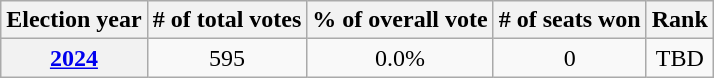<table class="wikitable">
<tr>
<th>Election year</th>
<th># of total votes</th>
<th>% of overall vote</th>
<th># of seats won</th>
<th>Rank</th>
</tr>
<tr>
<th><a href='#'>2024</a></th>
<td style="text-align:center;">595 </td>
<td style="text-align:center;">0.0% </td>
<td style="text-align:center;">0 </td>
<td style="text-align:center;">TBD</td>
</tr>
</table>
